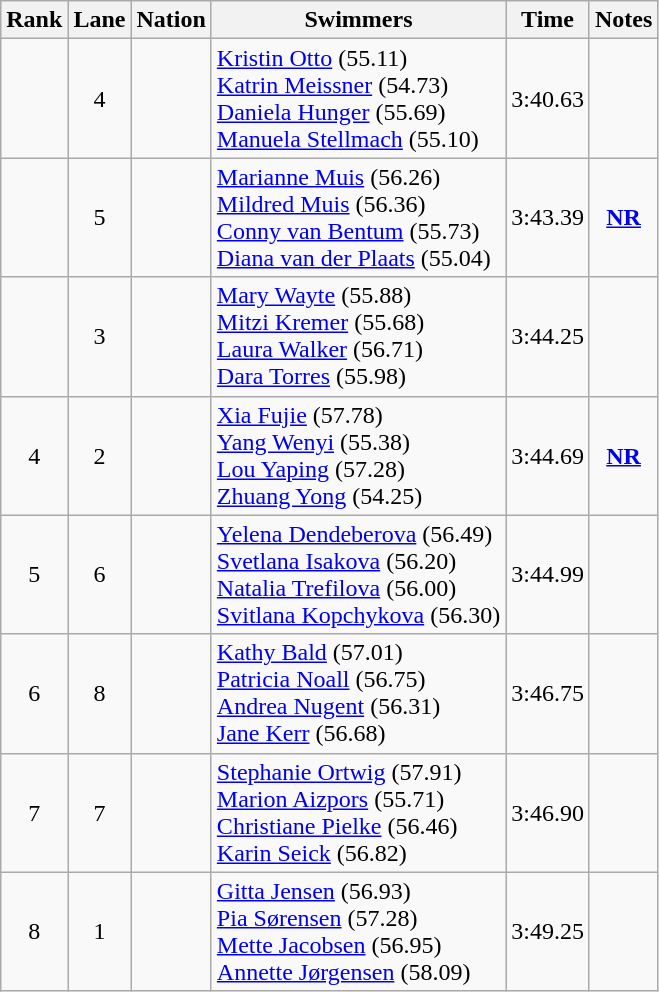<table class="wikitable sortable" style="text-align:center">
<tr>
<th>Rank</th>
<th>Lane</th>
<th>Nation</th>
<th>Swimmers</th>
<th>Time</th>
<th>Notes</th>
</tr>
<tr>
<td></td>
<td>4</td>
<td align=left></td>
<td align=left><a href='#'>Kristin Otto</a> (55.11)<br><a href='#'>Katrin Meissner</a> (54.73)<br><a href='#'>Daniela Hunger</a> (55.69)<br><a href='#'>Manuela Stellmach</a> (55.10)</td>
<td>3:40.63</td>
<td></td>
</tr>
<tr>
<td></td>
<td>5</td>
<td align=left></td>
<td align=left><a href='#'>Marianne Muis</a> (56.26)<br><a href='#'>Mildred Muis</a> (56.36)<br><a href='#'>Conny van Bentum</a> (55.73)<br><a href='#'>Diana van der Plaats</a> (55.04)</td>
<td>3:43.39</td>
<td><strong><a href='#'>NR</a></strong></td>
</tr>
<tr>
<td></td>
<td>3</td>
<td align=left></td>
<td align=left><a href='#'>Mary Wayte</a> (55.88)<br><a href='#'>Mitzi Kremer</a> (55.68)<br><a href='#'>Laura Walker</a> (56.71)<br><a href='#'>Dara Torres</a> (55.98)</td>
<td>3:44.25</td>
<td></td>
</tr>
<tr>
<td>4</td>
<td>2</td>
<td align=left></td>
<td align=left><a href='#'>Xia Fujie</a> (57.78)<br><a href='#'>Yang Wenyi</a> (55.38)<br><a href='#'>Lou Yaping</a> (57.28)<br><a href='#'>Zhuang Yong</a> (54.25)</td>
<td>3:44.69</td>
<td><strong><a href='#'>NR</a></strong></td>
</tr>
<tr>
<td>5</td>
<td>6</td>
<td align=left></td>
<td align=left><a href='#'>Yelena Dendeberova</a> (56.49)<br><a href='#'>Svetlana Isakova</a> (56.20)<br><a href='#'>Natalia Trefilova</a> (56.00)<br><a href='#'>Svitlana Kopchykova</a> (56.30)</td>
<td>3:44.99</td>
<td></td>
</tr>
<tr>
<td>6</td>
<td>8</td>
<td align=left></td>
<td align=left><a href='#'>Kathy Bald</a> (57.01)<br><a href='#'>Patricia Noall</a> (56.75)<br><a href='#'>Andrea Nugent</a> (56.31)<br><a href='#'>Jane Kerr</a> (56.68)</td>
<td>3:46.75</td>
<td></td>
</tr>
<tr>
<td>7</td>
<td>7</td>
<td align=left></td>
<td align=left><a href='#'>Stephanie Ortwig</a> (57.91)<br><a href='#'>Marion Aizpors</a> (55.71)<br><a href='#'>Christiane Pielke</a> (56.46)<br><a href='#'>Karin Seick</a> (56.82)</td>
<td>3:46.90</td>
<td></td>
</tr>
<tr>
<td>8</td>
<td>1</td>
<td align=left></td>
<td align=left><a href='#'>Gitta Jensen</a> (56.93)<br><a href='#'>Pia Sørensen</a> (57.28)<br><a href='#'>Mette Jacobsen</a> (56.95)<br><a href='#'>Annette Jørgensen</a> (58.09)</td>
<td>3:49.25</td>
<td></td>
</tr>
</table>
